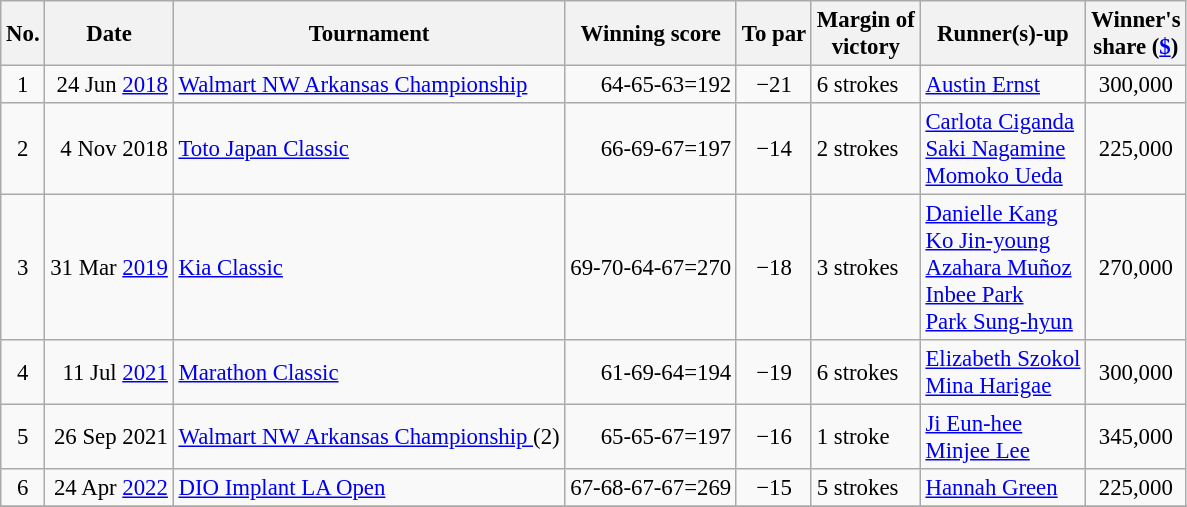<table class="wikitable" style="font-size:95%;">
<tr>
<th>No.</th>
<th>Date</th>
<th>Tournament</th>
<th>Winning score</th>
<th>To par</th>
<th>Margin of<br>victory</th>
<th>Runner(s)-up</th>
<th>Winner's<br>share (<a href='#'>$</a>)</th>
</tr>
<tr>
<td align=center>1</td>
<td align=right>24 Jun <a href='#'>2018</a></td>
<td><a href='#'>Walmart NW Arkansas Championship</a></td>
<td align=right>64-65-63=192</td>
<td align=center>−21</td>
<td>6 strokes</td>
<td> <a href='#'>Austin Ernst</a></td>
<td align=center>300,000</td>
</tr>
<tr>
<td align=center>2</td>
<td align=right>4 Nov 2018</td>
<td><a href='#'>Toto Japan Classic</a></td>
<td align=right>66-69-67=197</td>
<td align=center>−14</td>
<td>2 strokes</td>
<td> <a href='#'>Carlota Ciganda</a><br> <a href='#'>Saki Nagamine</a><br> <a href='#'>Momoko Ueda</a></td>
<td align=center>225,000</td>
</tr>
<tr>
<td align=center>3</td>
<td align=right>31 Mar <a href='#'>2019</a></td>
<td><a href='#'>Kia Classic</a></td>
<td align=right>69-70-64-67=270</td>
<td align=center>−18</td>
<td>3 strokes</td>
<td> <a href='#'>Danielle Kang</a><br> <a href='#'>Ko Jin-young</a><br> <a href='#'>Azahara Muñoz</a><br> <a href='#'>Inbee Park</a><br> <a href='#'>Park Sung-hyun</a></td>
<td align=center>270,000</td>
</tr>
<tr>
<td align=center>4</td>
<td align=right>11 Jul <a href='#'>2021</a></td>
<td><a href='#'>Marathon Classic</a></td>
<td align=right>61-69-64=194</td>
<td align=center>−19</td>
<td>6 strokes</td>
<td> <a href='#'>Elizabeth Szokol</a><br> <a href='#'>Mina Harigae</a></td>
<td align=center>300,000</td>
</tr>
<tr>
<td align=center>5</td>
<td align=right>26 Sep 2021</td>
<td><a href='#'>Walmart NW Arkansas Championship </a> (2)</td>
<td align=right>65-65-67=197</td>
<td align=center>−16</td>
<td>1 stroke</td>
<td> <a href='#'>Ji Eun-hee</a><br> <a href='#'>Minjee Lee</a></td>
<td align=center>345,000</td>
</tr>
<tr>
<td align=center>6</td>
<td align=right>24 Apr <a href='#'>2022</a></td>
<td><a href='#'>DIO Implant LA Open</a></td>
<td align=right>67-68-67-67=269</td>
<td align=center>−15</td>
<td>5 strokes</td>
<td> <a href='#'>Hannah Green</a></td>
<td align=center>225,000</td>
</tr>
<tr>
</tr>
</table>
